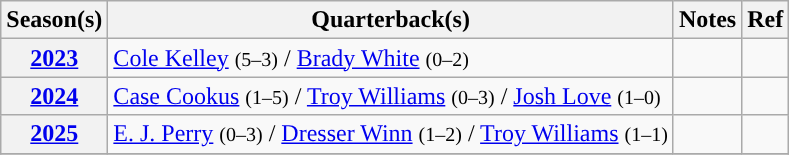<table class="wikitable plainrowheaders">
<tr>
<th>Season(s)</th>
<th>Quarterback(s)</th>
<th>Notes</th>
<th>Ref</th>
</tr>
<tr>
<th scope="row"><a href='#'>2023</a></th>
<td><a href='#'>Cole Kelley</a> <small>(5–3)</small> / <a href='#'>Brady White</a> <small>(0–2)</small></td>
<td></td>
<td></td>
</tr>
<tr>
<th scope="row"><a href='#'>2024</a></th>
<td><a href='#'>Case Cookus</a> <small>(1–5)</small> / <a href='#'>Troy Williams</a> <small>(0–3)</small> / <a href='#'>Josh Love</a> <small>(1–0)</small></td>
<td></td>
<td></td>
</tr>
<tr>
<th scope="row"><a href='#'>2025</a></th>
<td><a href='#'>E. J. Perry</a> <small>(0–3)</small> / <a href='#'>Dresser Winn</a> <small>(1–2)</small> / <a href='#'>Troy Williams</a> <small>(1–1)</small></td>
<td></td>
<td></td>
</tr>
<tr>
</tr>
</table>
